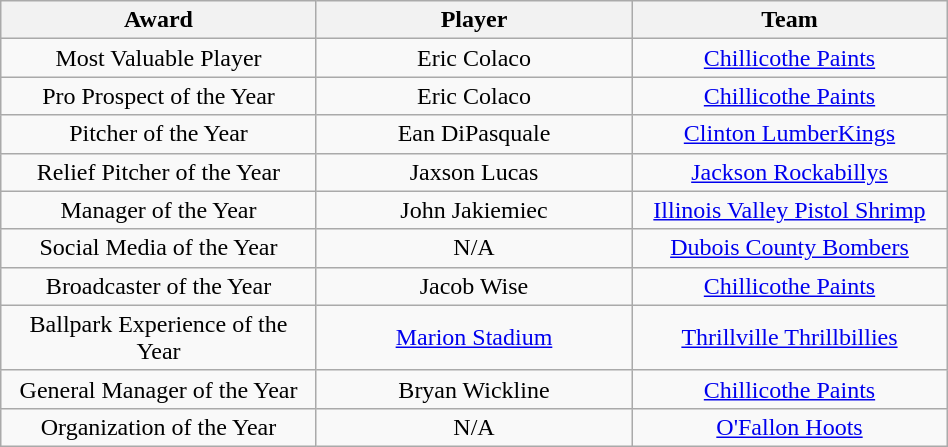<table class="wikitable"  style="width:50%; text-align:center;">
<tr>
<th style="width:25%;">Award</th>
<th style="width:25%;">Player</th>
<th style="width:25%;">Team</th>
</tr>
<tr>
<td>Most Valuable Player</td>
<td>Eric Colaco</td>
<td><a href='#'>Chillicothe Paints</a></td>
</tr>
<tr>
<td>Pro Prospect of the Year</td>
<td>Eric Colaco</td>
<td><a href='#'>Chillicothe Paints</a></td>
</tr>
<tr>
<td>Pitcher of the Year</td>
<td>Ean DiPasquale</td>
<td><a href='#'>Clinton LumberKings</a></td>
</tr>
<tr>
<td>Relief Pitcher of the Year</td>
<td>Jaxson Lucas</td>
<td><a href='#'>Jackson Rockabillys</a></td>
</tr>
<tr>
<td>Manager of the Year</td>
<td>John Jakiemiec</td>
<td><a href='#'>Illinois Valley Pistol Shrimp</a></td>
</tr>
<tr>
<td>Social Media of the Year</td>
<td>N/A</td>
<td><a href='#'>Dubois County Bombers</a></td>
</tr>
<tr>
<td>Broadcaster of the Year</td>
<td>Jacob Wise</td>
<td><a href='#'>Chillicothe Paints</a></td>
</tr>
<tr>
<td>Ballpark Experience of the Year</td>
<td><a href='#'>Marion Stadium</a></td>
<td><a href='#'>Thrillville Thrillbillies</a></td>
</tr>
<tr>
<td>General Manager of the Year</td>
<td>Bryan Wickline</td>
<td><a href='#'>Chillicothe Paints</a></td>
</tr>
<tr>
<td>Organization of the Year</td>
<td>N/A</td>
<td><a href='#'>O'Fallon Hoots</a></td>
</tr>
</table>
